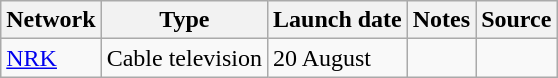<table class="wikitable sortable">
<tr>
<th>Network</th>
<th>Type</th>
<th>Launch date</th>
<th>Notes</th>
<th>Source</th>
</tr>
<tr>
<td><a href='#'>NRK</a></td>
<td>Cable television</td>
<td>20 August</td>
<td></td>
<td></td>
</tr>
</table>
